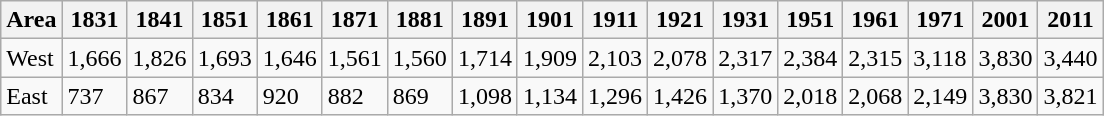<table class="wikitable">
<tr>
<th>Area</th>
<th>1831</th>
<th>1841</th>
<th>1851</th>
<th>1861</th>
<th>1871</th>
<th>1881</th>
<th>1891</th>
<th>1901</th>
<th>1911</th>
<th>1921</th>
<th>1931</th>
<th>1951</th>
<th>1961</th>
<th>1971</th>
<th>2001</th>
<th>2011</th>
</tr>
<tr>
<td>West</td>
<td>1,666</td>
<td>1,826</td>
<td>1,693</td>
<td>1,646</td>
<td>1,561</td>
<td>1,560</td>
<td>1,714</td>
<td>1,909</td>
<td>2,103</td>
<td>2,078</td>
<td>2,317</td>
<td>2,384</td>
<td>2,315</td>
<td>3,118</td>
<td>3,830</td>
<td>3,440</td>
</tr>
<tr>
<td>East</td>
<td>737</td>
<td>867</td>
<td>834</td>
<td>920</td>
<td>882</td>
<td>869</td>
<td>1,098</td>
<td>1,134</td>
<td>1,296</td>
<td>1,426</td>
<td>1,370</td>
<td>2,018</td>
<td>2,068</td>
<td>2,149</td>
<td>3,830</td>
<td>3,821</td>
</tr>
</table>
